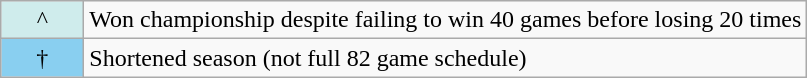<table class="wikitable">
<tr>
<td style="background-color:#CFECEC; width:3em" align=center>^</td>
<td>Won championship despite failing to win 40 games before losing 20 times</td>
</tr>
<tr>
<td style="background-color:#89CFF0; width:3em" align=center>†</td>
<td>Shortened season (not full 82 game schedule)</td>
</tr>
</table>
